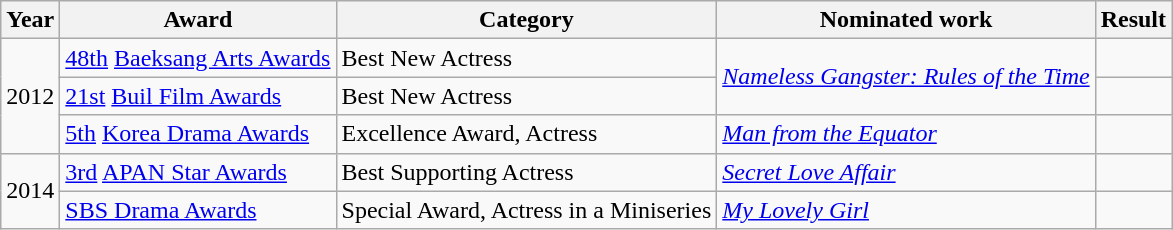<table class="wikitable sortable">
<tr>
<th>Year</th>
<th>Award</th>
<th>Category</th>
<th>Nominated work</th>
<th>Result</th>
</tr>
<tr>
<td rowspan=3>2012</td>
<td><a href='#'>48th</a> <a href='#'>Baeksang Arts Awards</a></td>
<td>Best New Actress</td>
<td rowspan=2><em><a href='#'>Nameless Gangster: Rules of the Time</a></em></td>
<td></td>
</tr>
<tr>
<td><a href='#'>21st</a> <a href='#'>Buil Film Awards</a></td>
<td>Best New Actress</td>
<td></td>
</tr>
<tr>
<td><a href='#'>5th</a> <a href='#'>Korea Drama Awards</a></td>
<td>Excellence Award, Actress</td>
<td><em><a href='#'>Man from the Equator</a></em></td>
<td></td>
</tr>
<tr>
<td rowspan=2>2014</td>
<td><a href='#'>3rd</a> <a href='#'>APAN Star Awards</a></td>
<td>Best Supporting Actress</td>
<td><em><a href='#'>Secret Love Affair</a></em></td>
<td></td>
</tr>
<tr>
<td><a href='#'>SBS Drama Awards</a></td>
<td>Special Award, Actress in a Miniseries</td>
<td><em><a href='#'>My Lovely Girl</a></em></td>
<td></td>
</tr>
</table>
